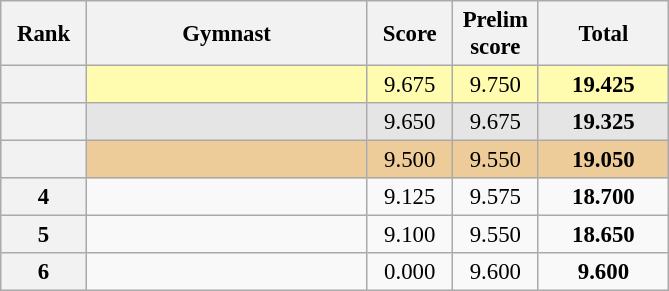<table class="wikitable sortable" style="text-align:center; font-size:95%">
<tr>
<th scope="col" style="width:50px;">Rank</th>
<th scope="col" style="width:180px;">Gymnast</th>
<th scope="col" style="width:50px;">Score</th>
<th scope="col" style="width:50px;">Prelim score</th>
<th scope="col" style="width:80px;">Total</th>
</tr>
<tr style="background:#fffcaf;">
<th scope=row style="text-align:center"></th>
<td style="text-align:left;"></td>
<td>9.675</td>
<td>9.750</td>
<td><strong>19.425</strong></td>
</tr>
<tr style="background:#e5e5e5;">
<th scope=row style="text-align:center"></th>
<td style="text-align:left;"></td>
<td>9.650</td>
<td>9.675</td>
<td><strong>19.325</strong></td>
</tr>
<tr style="background:#ec9;">
<th scope=row style="text-align:center"></th>
<td style="text-align:left;"></td>
<td>9.500</td>
<td>9.550</td>
<td><strong>19.050</strong></td>
</tr>
<tr>
<th scope=row style="text-align:center">4</th>
<td style="text-align:left;"></td>
<td>9.125</td>
<td>9.575</td>
<td><strong>18.700</strong></td>
</tr>
<tr>
<th scope=row style="text-align:center">5</th>
<td style="text-align:left;"></td>
<td>9.100</td>
<td>9.550</td>
<td><strong>18.650</strong></td>
</tr>
<tr>
<th scope=row style="text-align:center">6</th>
<td style="text-align:left;"></td>
<td>0.000</td>
<td>9.600</td>
<td><strong>9.600</strong></td>
</tr>
</table>
